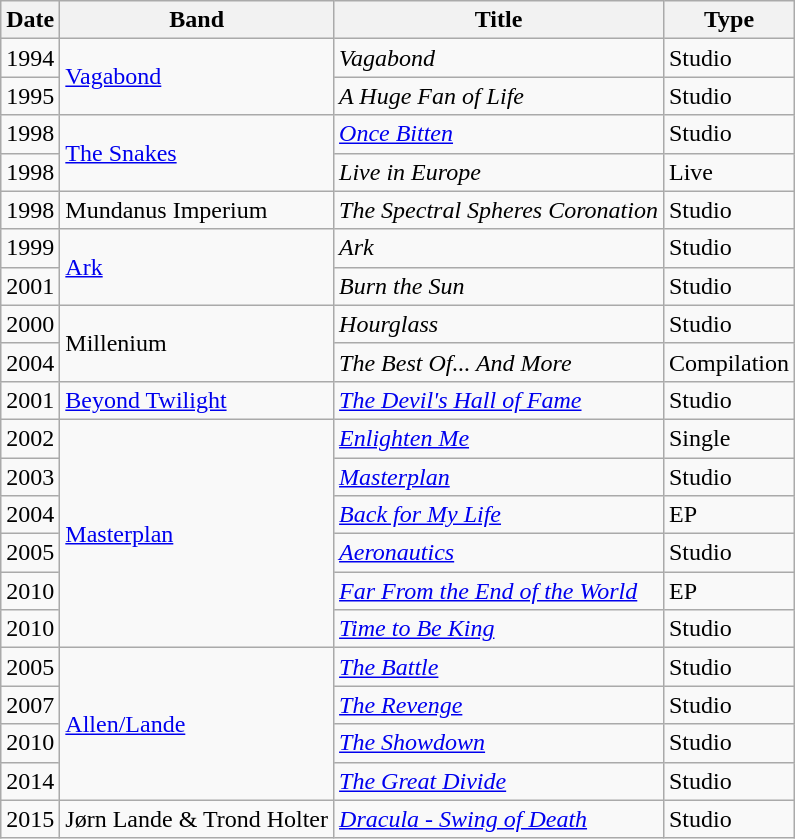<table class="wikitable">
<tr>
<th>Date</th>
<th>Band</th>
<th>Title</th>
<th>Type</th>
</tr>
<tr>
<td>1994</td>
<td rowspan="2"><a href='#'>Vagabond</a></td>
<td><em>Vagabond</em></td>
<td>Studio</td>
</tr>
<tr>
<td>1995</td>
<td><em>A Huge Fan of Life</em></td>
<td>Studio</td>
</tr>
<tr>
<td>1998</td>
<td rowspan="2"><a href='#'>The Snakes</a></td>
<td><em><a href='#'>Once Bitten</a></em></td>
<td>Studio</td>
</tr>
<tr>
<td>1998</td>
<td><em>Live in Europe</em></td>
<td>Live</td>
</tr>
<tr>
<td>1998</td>
<td>Mundanus Imperium</td>
<td><em>The Spectral Spheres Coronation</em></td>
<td>Studio</td>
</tr>
<tr>
<td>1999</td>
<td rowspan="2"><a href='#'>Ark</a></td>
<td><em>Ark</em></td>
<td>Studio</td>
</tr>
<tr>
<td>2001</td>
<td><em>Burn the Sun</em></td>
<td>Studio</td>
</tr>
<tr>
<td>2000</td>
<td rowspan="2">Millenium</td>
<td><em>Hourglass</em></td>
<td>Studio</td>
</tr>
<tr>
<td>2004</td>
<td><em>The Best Of... And More</em></td>
<td>Compilation</td>
</tr>
<tr>
<td>2001</td>
<td><a href='#'>Beyond Twilight</a></td>
<td><em><a href='#'>The Devil's Hall of Fame</a></em></td>
<td>Studio</td>
</tr>
<tr>
<td>2002</td>
<td rowspan="6"><a href='#'>Masterplan</a></td>
<td><em><a href='#'>Enlighten Me</a></em></td>
<td>Single</td>
</tr>
<tr>
<td>2003</td>
<td><em><a href='#'>Masterplan</a></em></td>
<td>Studio</td>
</tr>
<tr>
<td>2004</td>
<td><em><a href='#'>Back for My Life</a></em></td>
<td>EP</td>
</tr>
<tr>
<td>2005</td>
<td><em><a href='#'>Aeronautics</a></em></td>
<td>Studio</td>
</tr>
<tr>
<td>2010</td>
<td><em><a href='#'>Far From the End of the World</a></em></td>
<td>EP</td>
</tr>
<tr>
<td>2010</td>
<td><em><a href='#'>Time to Be King</a></em></td>
<td>Studio</td>
</tr>
<tr>
<td>2005</td>
<td rowspan="4"><a href='#'>Allen/Lande</a></td>
<td><em><a href='#'>The Battle</a></em></td>
<td>Studio</td>
</tr>
<tr>
<td>2007</td>
<td><em><a href='#'>The Revenge</a></em></td>
<td>Studio</td>
</tr>
<tr>
<td>2010</td>
<td><em><a href='#'>The Showdown</a></em></td>
<td>Studio</td>
</tr>
<tr>
<td>2014</td>
<td><em><a href='#'>The Great Divide</a></em></td>
<td>Studio</td>
</tr>
<tr>
<td>2015</td>
<td>Jørn Lande & Trond Holter</td>
<td><em><a href='#'>Dracula - Swing of Death</a></em></td>
<td>Studio</td>
</tr>
</table>
